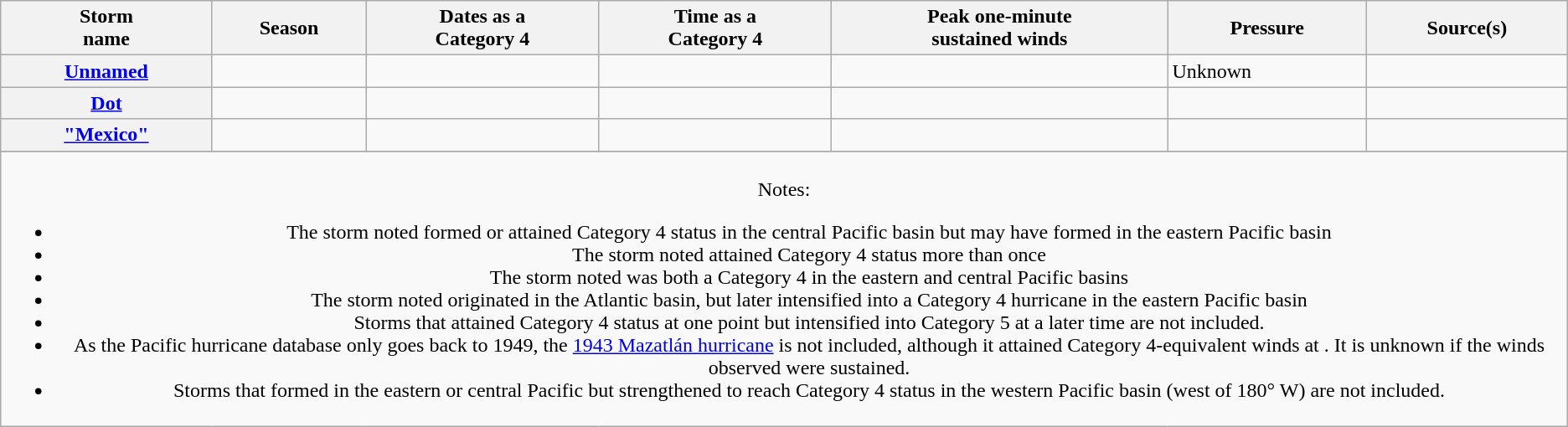<table class="wikitable plainrowheaders sortable">
<tr>
<th scope="col">Storm<br>name</th>
<th scope="col">Season</th>
<th scope="col">Dates as a<br>Category 4</th>
<th scope="col">Time as a<br>Category 4</th>
<th scope="col">Peak one-minute<br>sustained winds</th>
<th scope="col">Pressure</th>
<th scope="col" class="unsortable">Source(s)</th>
</tr>
<tr>
<th scope="row"><a href='#'>Unnamed</a></th>
<td></td>
<td></td>
<td></td>
<td></td>
<td>Unknown</td>
<td></td>
</tr>
<tr>
<th scope="row"><a href='#'>Dot</a></th>
<td></td>
<td></td>
<td></td>
<td></td>
<td></td>
<td></td>
</tr>
<tr>
<th scope="row"><a href='#'>"Mexico"</a></th>
<td></td>
<td></td>
<td></td>
<td></td>
<td></td>
<td></td>
</tr>
<tr>
</tr>
<tr class="sortbottom">
<td colspan="7" align=center><div><br>Notes:<ul><li> The storm noted formed or attained Category 4 status in the central Pacific basin but may have formed in the eastern Pacific basin</li><li> The storm noted attained Category 4 status more than once</li><li> The storm noted was both a Category 4 in the eastern and central Pacific basins</li><li> The storm noted originated in the Atlantic basin, but later intensified into a Category 4 hurricane in the eastern Pacific basin</li><li> Storms that attained Category 4 status at one point but intensified into Category 5 at a later time are not included.</li><li>As the Pacific hurricane database only goes back to 1949, the <a href='#'>1943 Mazatlán hurricane</a> is not included, although it attained Category 4-equivalent winds at . It is unknown if the winds observed were sustained.</li><li>Storms that formed in the eastern or central Pacific but strengthened to reach Category 4 status in the western Pacific basin (west of 180° W) are not included.</div></li></ul></td>
</tr>
</table>
